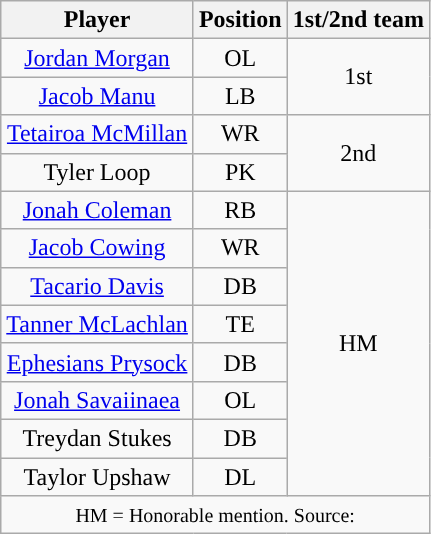<table class="wikitable" style="text-align: center">
<tr align=center>
<th>Player</th>
<th>Position</th>
<th>1st/2nd team</th>
</tr>
<tr>
<td><a href='#'>Jordan Morgan</a></td>
<td>OL</td>
<td rowspan="2">1st</td>
</tr>
<tr>
<td><a href='#'>Jacob Manu</a></td>
<td>LB</td>
</tr>
<tr>
<td><a href='#'>Tetairoa McMillan</a></td>
<td>WR</td>
<td rowspan="2">2nd</td>
</tr>
<tr>
<td>Tyler Loop</td>
<td>PK</td>
</tr>
<tr>
<td><a href='#'>Jonah Coleman</a></td>
<td>RB</td>
<td rowspan="8">HM</td>
</tr>
<tr>
<td><a href='#'>Jacob Cowing</a></td>
<td>WR</td>
</tr>
<tr>
<td><a href='#'>Tacario Davis</a></td>
<td>DB</td>
</tr>
<tr>
<td><a href='#'>Tanner McLachlan</a></td>
<td>TE</td>
</tr>
<tr>
<td><a href='#'>Ephesians Prysock</a></td>
<td>DB</td>
</tr>
<tr>
<td><a href='#'>Jonah Savaiinaea</a></td>
<td>OL</td>
</tr>
<tr>
<td>Treydan Stukes</td>
<td>DB</td>
</tr>
<tr>
<td>Taylor Upshaw</td>
<td>DL</td>
</tr>
<tr>
<td colspan="3"><small>HM = Honorable mention. Source: </small></td>
</tr>
</table>
